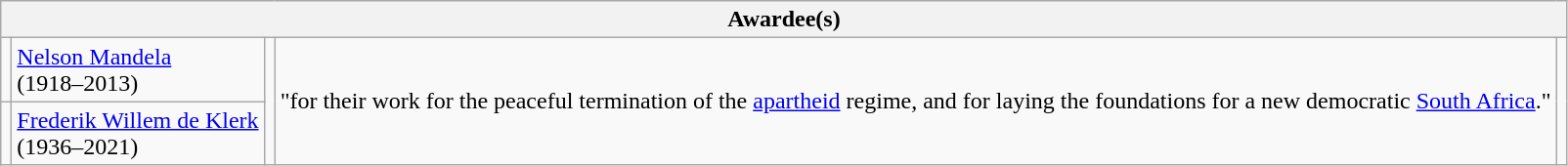<table class="wikitable">
<tr>
<th colspan="5">Awardee(s)</th>
</tr>
<tr>
<td></td>
<td><a href='#'>Nelson Mandela</a><br>(1918–2013)</td>
<td rowspan="2"></td>
<td rowspan="2">"for their work for the peaceful termination of the <a href='#'>apartheid</a> regime, and for laying the foundations for a new democratic <a href='#'>South Africa</a>."</td>
<td rowspan="2"></td>
</tr>
<tr>
<td></td>
<td><a href='#'>Frederik Willem de Klerk</a><br>(1936–2021)</td>
</tr>
</table>
